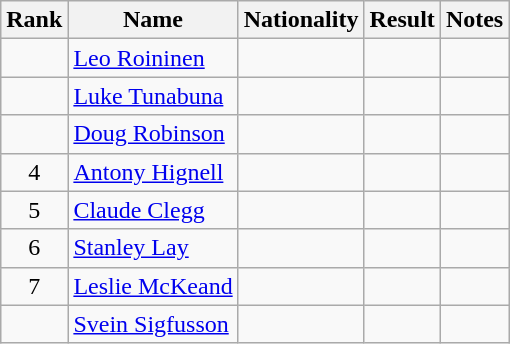<table class="wikitable sortable" style=" text-align:center">
<tr>
<th>Rank</th>
<th>Name</th>
<th>Nationality</th>
<th>Result</th>
<th>Notes</th>
</tr>
<tr>
<td></td>
<td align=left><a href='#'>Leo Roininen</a></td>
<td align=left></td>
<td></td>
<td></td>
</tr>
<tr>
<td></td>
<td align=left><a href='#'>Luke Tunabuna</a></td>
<td align=left></td>
<td></td>
<td></td>
</tr>
<tr>
<td></td>
<td align=left><a href='#'>Doug Robinson</a></td>
<td align=left></td>
<td></td>
<td></td>
</tr>
<tr>
<td>4</td>
<td align=left><a href='#'>Antony Hignell</a></td>
<td align=left></td>
<td></td>
<td></td>
</tr>
<tr>
<td>5</td>
<td align=left><a href='#'>Claude Clegg</a></td>
<td align=left></td>
<td></td>
<td></td>
</tr>
<tr>
<td>6</td>
<td align=left><a href='#'>Stanley Lay</a></td>
<td align=left></td>
<td></td>
<td></td>
</tr>
<tr>
<td>7</td>
<td align=left><a href='#'>Leslie McKeand</a></td>
<td align=left></td>
<td></td>
<td></td>
</tr>
<tr>
<td></td>
<td align=left><a href='#'>Svein Sigfusson</a></td>
<td align=left></td>
<td></td>
<td></td>
</tr>
</table>
